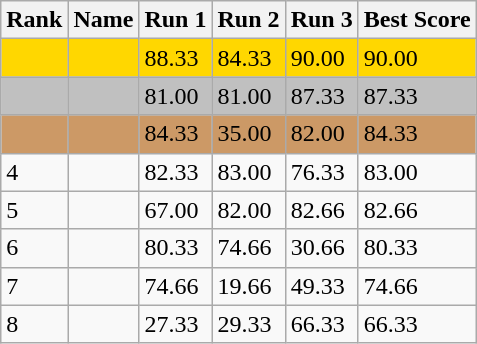<table class="wikitable">
<tr>
<th>Rank</th>
<th>Name</th>
<th>Run 1</th>
<th>Run 2</th>
<th>Run 3</th>
<th>Best Score</th>
</tr>
<tr style="background:gold;">
<td></td>
<td></td>
<td>88.33</td>
<td>84.33</td>
<td>90.00</td>
<td>90.00</td>
</tr>
<tr style="background:silver;">
<td></td>
<td></td>
<td>81.00</td>
<td>81.00</td>
<td>87.33</td>
<td>87.33</td>
</tr>
<tr style="background:#cc9966;">
<td></td>
<td></td>
<td>84.33</td>
<td>35.00</td>
<td>82.00</td>
<td>84.33</td>
</tr>
<tr>
<td>4</td>
<td></td>
<td>82.33</td>
<td>83.00</td>
<td>76.33</td>
<td>83.00</td>
</tr>
<tr>
<td>5</td>
<td></td>
<td>67.00</td>
<td>82.00</td>
<td>82.66</td>
<td>82.66</td>
</tr>
<tr>
<td>6</td>
<td></td>
<td>80.33</td>
<td>74.66</td>
<td>30.66</td>
<td>80.33</td>
</tr>
<tr>
<td>7</td>
<td></td>
<td>74.66</td>
<td>19.66</td>
<td>49.33</td>
<td>74.66</td>
</tr>
<tr>
<td>8</td>
<td></td>
<td>27.33</td>
<td>29.33</td>
<td>66.33</td>
<td>66.33</td>
</tr>
</table>
